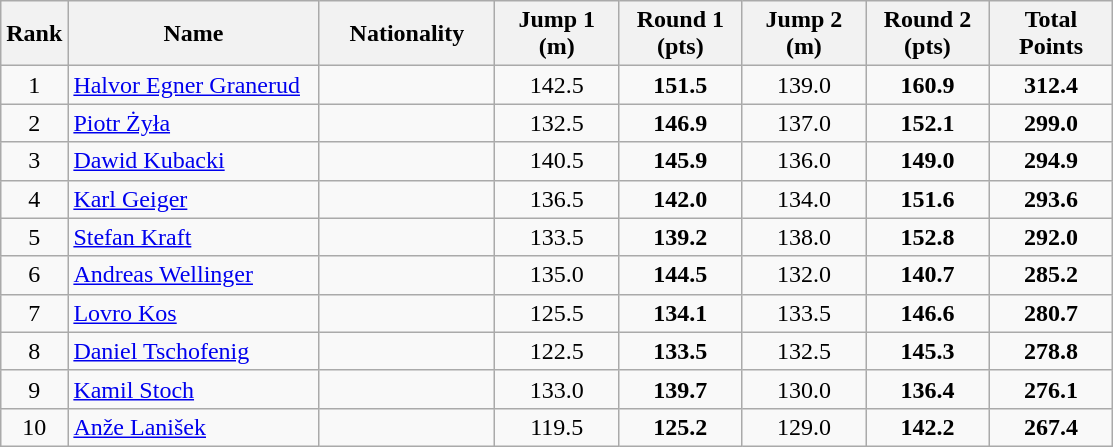<table class="wikitable sortable" style="text-align: center;">
<tr>
<th>Rank</th>
<th width=160>Name</th>
<th width=110>Nationality</th>
<th width=75>Jump 1 (m)</th>
<th width=75>Round 1 (pts)</th>
<th width=75>Jump 2 (m)</th>
<th width=75>Round 2 (pts)</th>
<th width=75>Total Points</th>
</tr>
<tr>
<td>1</td>
<td align=left><a href='#'>Halvor Egner Granerud</a></td>
<td align=left></td>
<td>142.5</td>
<td><strong>151.5</strong></td>
<td>139.0</td>
<td><strong>160.9</strong></td>
<td><strong>312.4</strong></td>
</tr>
<tr>
<td>2</td>
<td align=left><a href='#'>Piotr Żyła</a></td>
<td align=left></td>
<td>132.5</td>
<td><strong>146.9</strong></td>
<td>137.0</td>
<td><strong>152.1</strong></td>
<td><strong>299.0</strong></td>
</tr>
<tr>
<td>3</td>
<td align=left><a href='#'>Dawid Kubacki</a></td>
<td align=left></td>
<td>140.5</td>
<td><strong>145.9</strong></td>
<td>136.0</td>
<td><strong>149.0</strong></td>
<td><strong>294.9</strong></td>
</tr>
<tr>
<td>4</td>
<td align=left><a href='#'>Karl Geiger</a></td>
<td align=left></td>
<td>136.5</td>
<td><strong>142.0</strong></td>
<td>134.0</td>
<td><strong>151.6</strong></td>
<td><strong>293.6</strong></td>
</tr>
<tr>
<td>5</td>
<td align=left><a href='#'>Stefan Kraft</a></td>
<td align=left></td>
<td>133.5</td>
<td><strong>139.2</strong></td>
<td>138.0</td>
<td><strong>152.8</strong></td>
<td><strong>292.0</strong></td>
</tr>
<tr>
<td>6</td>
<td align=left><a href='#'>Andreas Wellinger</a></td>
<td align=left></td>
<td>135.0</td>
<td><strong>144.5</strong></td>
<td>132.0</td>
<td><strong>140.7</strong></td>
<td><strong>285.2</strong></td>
</tr>
<tr>
<td>7</td>
<td align=left><a href='#'>Lovro Kos</a></td>
<td align=left></td>
<td>125.5</td>
<td><strong>134.1</strong></td>
<td>133.5</td>
<td><strong>146.6</strong></td>
<td><strong>280.7</strong></td>
</tr>
<tr>
<td>8</td>
<td align=left><a href='#'>Daniel Tschofenig</a></td>
<td align="left"></td>
<td>122.5</td>
<td><strong>133.5</strong></td>
<td>132.5</td>
<td><strong>145.3</strong></td>
<td><strong>278.8</strong></td>
</tr>
<tr>
<td>9</td>
<td align=left><a href='#'>Kamil Stoch</a></td>
<td align=left></td>
<td>133.0</td>
<td><strong>139.7</strong></td>
<td>130.0</td>
<td><strong>136.4</strong></td>
<td><strong>276.1</strong></td>
</tr>
<tr>
<td>10</td>
<td align=left><a href='#'>Anže Lanišek</a></td>
<td align=left></td>
<td>119.5</td>
<td><strong>125.2</strong></td>
<td>129.0</td>
<td><strong>142.2</strong></td>
<td><strong>267.4</strong></td>
</tr>
</table>
